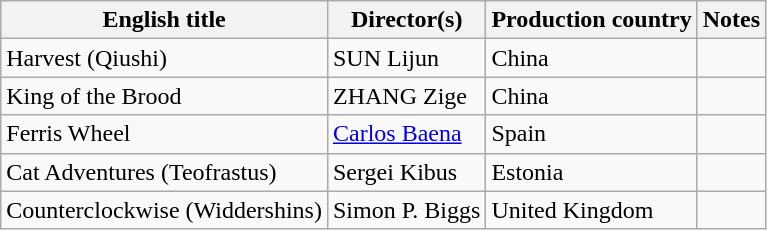<table class="wikitable sortable">
<tr>
<th>English title</th>
<th>Director(s)</th>
<th>Production country</th>
<th>Notes</th>
</tr>
<tr>
<td>Harvest (Qiushi)</td>
<td>SUN Lijun</td>
<td>China</td>
<td></td>
</tr>
<tr>
<td>King of the Brood</td>
<td>ZHANG Zige</td>
<td>China</td>
<td></td>
</tr>
<tr>
<td>Ferris Wheel</td>
<td><a href='#'>Carlos Baena</a></td>
<td>Spain</td>
<td></td>
</tr>
<tr>
<td>Cat Adventures (Teofrastus)</td>
<td>Sergei Kibus</td>
<td>Estonia</td>
<td></td>
</tr>
<tr>
<td>Counterclockwise (Widdershins)</td>
<td>Simon P. Biggs</td>
<td>United Kingdom</td>
<td></td>
</tr>
</table>
